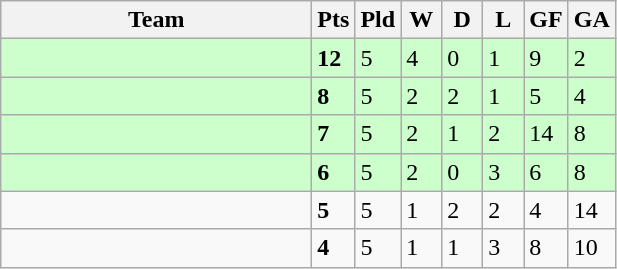<table class="wikitable">
<tr>
<th width=200>Team</th>
<th width=20>Pts</th>
<th width=20>Pld</th>
<th width=20>W</th>
<th width=20>D</th>
<th width=20>L</th>
<th width=20>GF</th>
<th width=20>GA</th>
</tr>
<tr style="background:#ccffcc">
<td style="text-align:left"></td>
<td><strong>12</strong></td>
<td>5</td>
<td>4</td>
<td>0</td>
<td>1</td>
<td>9</td>
<td>2</td>
</tr>
<tr style="background:#ccffcc">
<td style="text-align:left"></td>
<td><strong>8</strong></td>
<td>5</td>
<td>2</td>
<td>2</td>
<td>1</td>
<td>5</td>
<td>4</td>
</tr>
<tr style="background:#ccffcc">
<td style="text-align:left"></td>
<td><strong>7</strong></td>
<td>5</td>
<td>2</td>
<td>1</td>
<td>2</td>
<td>14</td>
<td>8</td>
</tr>
<tr style="background:#ccffcc">
<td style="text-align:left"></td>
<td><strong>6</strong></td>
<td>5</td>
<td>2</td>
<td>0</td>
<td>3</td>
<td>6</td>
<td>8</td>
</tr>
<tr>
<td style="text-align:left"></td>
<td><strong>5</strong></td>
<td>5</td>
<td>1</td>
<td>2</td>
<td>2</td>
<td>4</td>
<td>14</td>
</tr>
<tr>
<td style="text-align:left"></td>
<td><strong>4</strong></td>
<td>5</td>
<td>1</td>
<td>1</td>
<td>3</td>
<td>8</td>
<td>10</td>
</tr>
</table>
